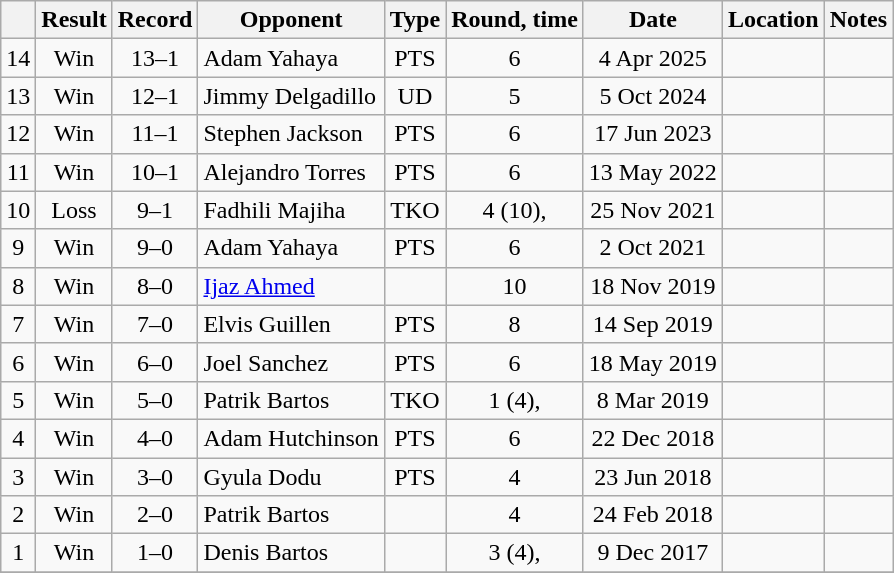<table class="wikitable" style="text-align:center">
<tr>
<th></th>
<th>Result</th>
<th>Record</th>
<th>Opponent</th>
<th>Type</th>
<th>Round, time</th>
<th>Date</th>
<th>Location</th>
<th>Notes</th>
</tr>
<tr>
<td>14</td>
<td>Win</td>
<td>13–1</td>
<td align=left>Adam Yahaya</td>
<td>PTS</td>
<td>6</td>
<td>4 Apr 2025</td>
<td align=left></td>
<td></td>
</tr>
<tr>
<td>13</td>
<td>Win</td>
<td>12–1</td>
<td align=left>Jimmy Delgadillo</td>
<td>UD</td>
<td>5</td>
<td>5 Oct 2024</td>
<td align=left></td>
<td></td>
</tr>
<tr>
<td>12</td>
<td>Win</td>
<td>11–1</td>
<td align=left>Stephen Jackson</td>
<td>PTS</td>
<td>6</td>
<td>17 Jun 2023</td>
<td align=left></td>
<td></td>
</tr>
<tr>
<td>11</td>
<td>Win</td>
<td>10–1</td>
<td align=left>Alejandro Torres</td>
<td>PTS</td>
<td>6</td>
<td>13 May 2022</td>
<td align=left></td>
<td></td>
</tr>
<tr>
<td>10</td>
<td>Loss</td>
<td>9–1</td>
<td align=left>Fadhili Majiha</td>
<td>TKO</td>
<td>4 (10), </td>
<td>25 Nov 2021</td>
<td align=left></td>
<td></td>
</tr>
<tr>
<td>9</td>
<td>Win</td>
<td>9–0</td>
<td align=left>Adam Yahaya</td>
<td>PTS</td>
<td>6</td>
<td>2 Oct 2021</td>
<td align=left></td>
<td></td>
</tr>
<tr>
<td>8</td>
<td>Win</td>
<td>8–0</td>
<td align=left><a href='#'>Ijaz Ahmed</a></td>
<td></td>
<td>10</td>
<td>18 Nov 2019</td>
<td align=left></td>
<td align=left></td>
</tr>
<tr>
<td>7</td>
<td>Win</td>
<td>7–0</td>
<td align=left>Elvis Guillen</td>
<td>PTS</td>
<td>8</td>
<td>14 Sep 2019</td>
<td align=left></td>
<td></td>
</tr>
<tr>
<td>6</td>
<td>Win</td>
<td>6–0</td>
<td align=left>Joel Sanchez</td>
<td>PTS</td>
<td>6</td>
<td>18 May 2019</td>
<td align=left></td>
<td></td>
</tr>
<tr>
<td>5</td>
<td>Win</td>
<td>5–0</td>
<td align=left>Patrik Bartos</td>
<td>TKO</td>
<td>1 (4), </td>
<td>8 Mar 2019</td>
<td align=left></td>
<td></td>
</tr>
<tr>
<td>4</td>
<td>Win</td>
<td>4–0</td>
<td align=left>Adam Hutchinson</td>
<td>PTS</td>
<td>6</td>
<td>22 Dec 2018</td>
<td align=left></td>
<td></td>
</tr>
<tr>
<td>3</td>
<td>Win</td>
<td>3–0</td>
<td align=left>Gyula Dodu</td>
<td>PTS</td>
<td>4</td>
<td>23 Jun 2018</td>
<td align=left></td>
<td></td>
</tr>
<tr>
<td>2</td>
<td>Win</td>
<td>2–0</td>
<td align=left>Patrik Bartos</td>
<td></td>
<td>4</td>
<td>24 Feb 2018</td>
<td align=left></td>
<td></td>
</tr>
<tr>
<td>1</td>
<td>Win</td>
<td>1–0</td>
<td align=left>Denis Bartos</td>
<td></td>
<td>3 (4), </td>
<td>9 Dec 2017</td>
<td align=left></td>
<td></td>
</tr>
<tr>
</tr>
</table>
